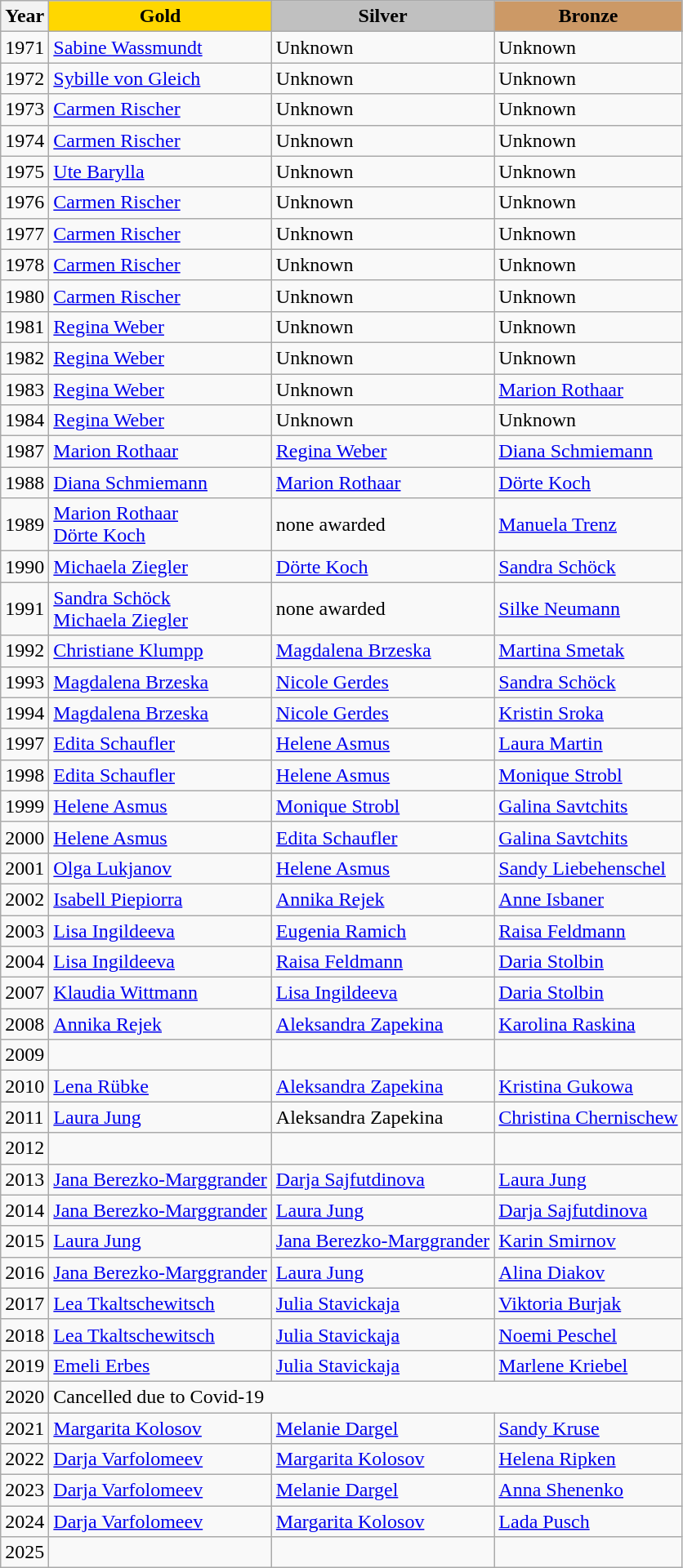<table class="wikitable">
<tr>
<th>Year</th>
<td align="center" bgcolor="gold"><strong>Gold</strong></td>
<td align="center" bgcolor="silver"><strong>Silver</strong></td>
<td align="center" bgcolor="cc9966"><strong>Bronze</strong></td>
</tr>
<tr>
<td>1971</td>
<td><a href='#'>Sabine Wassmundt</a></td>
<td>Unknown</td>
<td>Unknown</td>
</tr>
<tr>
<td>1972</td>
<td><a href='#'>Sybille von Gleich</a></td>
<td>Unknown</td>
<td>Unknown</td>
</tr>
<tr>
<td>1973</td>
<td><a href='#'>Carmen Rischer</a></td>
<td>Unknown</td>
<td>Unknown</td>
</tr>
<tr>
<td>1974</td>
<td><a href='#'>Carmen Rischer</a></td>
<td>Unknown</td>
<td>Unknown</td>
</tr>
<tr>
<td>1975</td>
<td><a href='#'>Ute Barylla</a></td>
<td>Unknown</td>
<td>Unknown</td>
</tr>
<tr>
<td>1976</td>
<td><a href='#'>Carmen Rischer</a></td>
<td>Unknown</td>
<td>Unknown</td>
</tr>
<tr>
<td>1977</td>
<td><a href='#'>Carmen Rischer</a></td>
<td>Unknown</td>
<td>Unknown</td>
</tr>
<tr>
<td>1978</td>
<td><a href='#'>Carmen Rischer</a></td>
<td>Unknown</td>
<td>Unknown</td>
</tr>
<tr>
<td>1980</td>
<td><a href='#'>Carmen Rischer</a></td>
<td>Unknown</td>
<td>Unknown</td>
</tr>
<tr>
<td>1981</td>
<td><a href='#'>Regina Weber</a></td>
<td>Unknown</td>
<td>Unknown</td>
</tr>
<tr>
<td>1982</td>
<td><a href='#'>Regina Weber</a></td>
<td>Unknown</td>
<td>Unknown</td>
</tr>
<tr>
<td>1983</td>
<td><a href='#'>Regina Weber</a></td>
<td>Unknown</td>
<td><a href='#'>Marion Rothaar</a></td>
</tr>
<tr>
<td>1984</td>
<td><a href='#'>Regina Weber</a></td>
<td>Unknown</td>
<td>Unknown</td>
</tr>
<tr>
<td>1987</td>
<td><a href='#'>Marion Rothaar</a></td>
<td><a href='#'>Regina Weber</a></td>
<td><a href='#'>Diana Schmiemann</a></td>
</tr>
<tr>
<td>1988</td>
<td><a href='#'>Diana Schmiemann</a></td>
<td><a href='#'>Marion Rothaar</a></td>
<td><a href='#'>Dörte Koch</a></td>
</tr>
<tr>
<td>1989</td>
<td><a href='#'>Marion Rothaar</a><br><a href='#'>Dörte Koch</a></td>
<td>none awarded</td>
<td><a href='#'>Manuela Trenz</a></td>
</tr>
<tr>
<td>1990</td>
<td><a href='#'>Michaela Ziegler</a></td>
<td><a href='#'>Dörte Koch</a></td>
<td><a href='#'>Sandra Schöck</a></td>
</tr>
<tr>
<td>1991</td>
<td><a href='#'>Sandra Schöck</a><br><a href='#'>Michaela Ziegler</a></td>
<td>none awarded</td>
<td><a href='#'>Silke Neumann</a></td>
</tr>
<tr>
<td>1992</td>
<td><a href='#'>Christiane Klumpp</a></td>
<td><a href='#'>Magdalena Brzeska</a></td>
<td><a href='#'>Martina Smetak</a></td>
</tr>
<tr>
<td>1993</td>
<td><a href='#'>Magdalena Brzeska</a></td>
<td><a href='#'>Nicole Gerdes</a></td>
<td><a href='#'>Sandra Schöck</a></td>
</tr>
<tr>
<td>1994</td>
<td><a href='#'>Magdalena Brzeska</a></td>
<td><a href='#'>Nicole Gerdes</a></td>
<td><a href='#'>Kristin Sroka</a></td>
</tr>
<tr>
<td>1997</td>
<td><a href='#'>Edita Schaufler</a></td>
<td><a href='#'>Helene Asmus</a></td>
<td><a href='#'>Laura Martin</a></td>
</tr>
<tr>
<td>1998</td>
<td><a href='#'>Edita Schaufler</a></td>
<td><a href='#'>Helene Asmus</a></td>
<td><a href='#'>Monique Strobl</a></td>
</tr>
<tr>
<td>1999</td>
<td><a href='#'>Helene Asmus</a></td>
<td><a href='#'>Monique Strobl</a></td>
<td><a href='#'>Galina Savtchits</a></td>
</tr>
<tr>
<td>2000</td>
<td><a href='#'>Helene Asmus</a></td>
<td><a href='#'>Edita Schaufler</a></td>
<td><a href='#'>Galina Savtchits</a></td>
</tr>
<tr>
<td>2001</td>
<td><a href='#'>Olga Lukjanov</a></td>
<td><a href='#'>Helene Asmus</a></td>
<td><a href='#'>Sandy Liebehenschel</a></td>
</tr>
<tr>
<td>2002</td>
<td><a href='#'>Isabell Piepiorra</a></td>
<td><a href='#'>Annika Rejek</a></td>
<td><a href='#'>Anne Isbaner</a></td>
</tr>
<tr>
<td>2003</td>
<td><a href='#'>Lisa Ingildeeva</a></td>
<td><a href='#'>Eugenia Ramich</a></td>
<td><a href='#'>Raisa Feldmann</a></td>
</tr>
<tr>
<td>2004</td>
<td><a href='#'>Lisa Ingildeeva</a></td>
<td><a href='#'>Raisa Feldmann</a></td>
<td><a href='#'>Daria Stolbin</a></td>
</tr>
<tr>
<td>2007</td>
<td><a href='#'>Klaudia Wittmann</a></td>
<td><a href='#'>Lisa Ingildeeva</a></td>
<td><a href='#'>Daria Stolbin</a></td>
</tr>
<tr>
<td>2008</td>
<td><a href='#'>Annika Rejek</a></td>
<td><a href='#'>Aleksandra Zapekina</a></td>
<td><a href='#'>Karolina Raskina</a></td>
</tr>
<tr>
<td>2009</td>
<td></td>
<td></td>
<td></td>
</tr>
<tr>
<td>2010</td>
<td><a href='#'>Lena Rübke</a></td>
<td><a href='#'>Aleksandra Zapekina</a></td>
<td><a href='#'>Kristina Gukowa</a></td>
</tr>
<tr>
<td>2011</td>
<td><a href='#'>Laura Jung</a></td>
<td>Aleksandra Zapekina</td>
<td><a href='#'>Christina Chernischew</a></td>
</tr>
<tr>
<td>2012</td>
<td></td>
<td></td>
<td></td>
</tr>
<tr>
<td>2013</td>
<td><a href='#'>Jana Berezko-Marggrander</a></td>
<td><a href='#'>Darja Sajfutdinova</a></td>
<td><a href='#'>Laura Jung</a></td>
</tr>
<tr>
<td>2014</td>
<td><a href='#'>Jana Berezko-Marggrander</a></td>
<td><a href='#'>Laura Jung</a></td>
<td><a href='#'>Darja Sajfutdinova</a></td>
</tr>
<tr>
<td>2015</td>
<td><a href='#'>Laura Jung</a></td>
<td><a href='#'>Jana Berezko-Marggrander</a></td>
<td><a href='#'>Karin Smirnov</a></td>
</tr>
<tr>
<td>2016</td>
<td><a href='#'>Jana Berezko-Marggrander</a></td>
<td><a href='#'>Laura Jung</a></td>
<td><a href='#'>Alina Diakov</a></td>
</tr>
<tr>
<td>2017</td>
<td><a href='#'>Lea Tkaltschewitsch</a></td>
<td><a href='#'>Julia Stavickaja</a></td>
<td><a href='#'>Viktoria Burjak</a></td>
</tr>
<tr>
<td>2018</td>
<td><a href='#'>Lea Tkaltschewitsch</a></td>
<td><a href='#'>Julia Stavickaja</a></td>
<td><a href='#'>Noemi Peschel</a></td>
</tr>
<tr>
<td>2019</td>
<td><a href='#'>Emeli Erbes</a></td>
<td><a href='#'>Julia Stavickaja</a></td>
<td><a href='#'>Marlene Kriebel</a></td>
</tr>
<tr>
<td>2020</td>
<td colspan="3">Cancelled due to Covid-19</td>
</tr>
<tr>
<td>2021</td>
<td><a href='#'>Margarita Kolosov</a></td>
<td><a href='#'>Melanie Dargel</a></td>
<td><a href='#'>Sandy Kruse</a></td>
</tr>
<tr>
<td>2022</td>
<td><a href='#'>Darja Varfolomeev</a></td>
<td><a href='#'>Margarita Kolosov</a></td>
<td><a href='#'>Helena Ripken</a></td>
</tr>
<tr>
<td>2023</td>
<td><a href='#'>Darja Varfolomeev</a></td>
<td><a href='#'>Melanie Dargel</a></td>
<td><a href='#'>Anna Shenenko</a></td>
</tr>
<tr>
<td>2024</td>
<td><a href='#'>Darja Varfolomeev</a></td>
<td><a href='#'>Margarita Kolosov</a></td>
<td><a href='#'>Lada Pusch</a></td>
</tr>
<tr>
<td>2025</td>
<td></td>
<td></td>
<td></td>
</tr>
</table>
